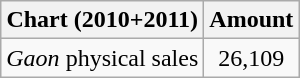<table class="wikitable">
<tr>
<th>Chart (2010+2011)</th>
<th>Amount</th>
</tr>
<tr>
<td><em>Gaon</em> physical sales</td>
<td align="center">26,109</td>
</tr>
</table>
